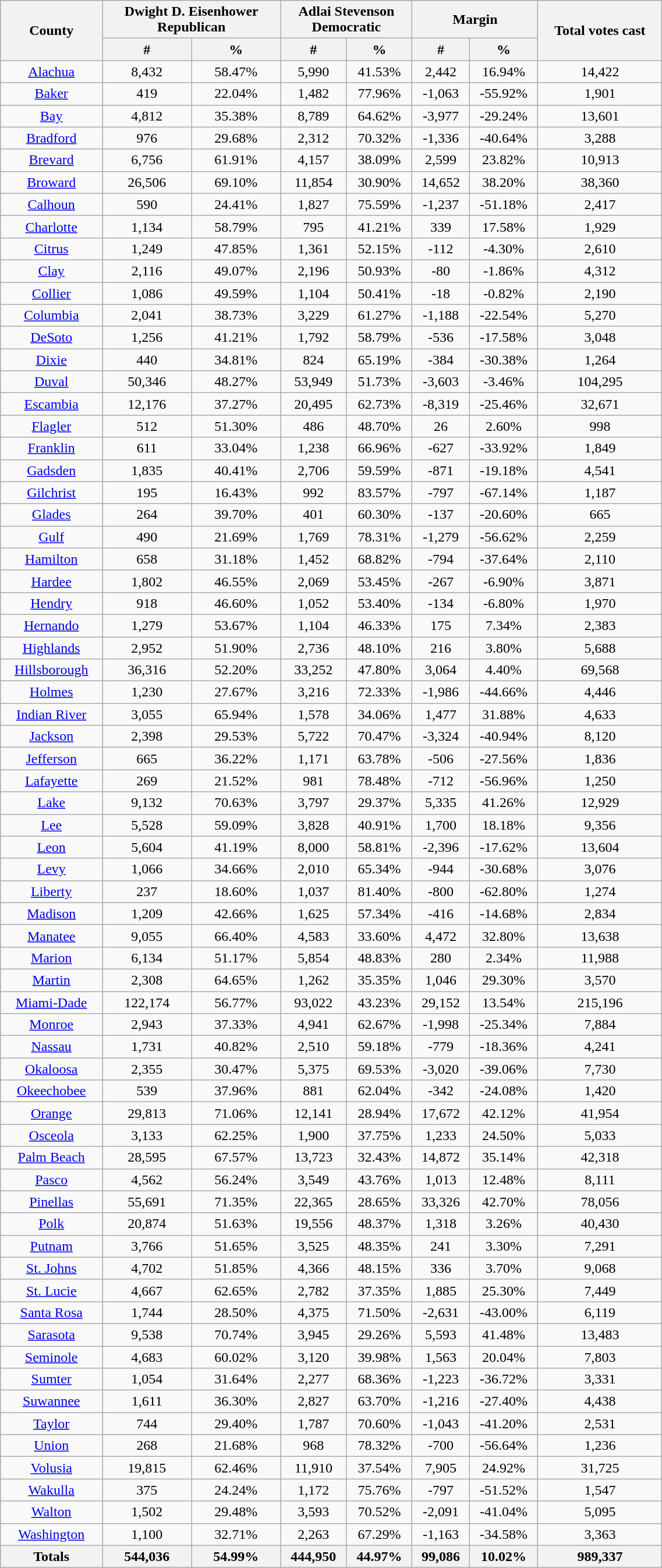<table width="60%"  class="wikitable sortable" style="text-align:center">
<tr>
<th style="text-align:center;" rowspan="2">County</th>
<th style="text-align:center;" colspan="2">Dwight D. Eisenhower<br>Republican</th>
<th style="text-align:center;" colspan="2">Adlai Stevenson<br>Democratic</th>
<th style="text-align:center;" colspan="2">Margin</th>
<th style="text-align:center;" rowspan="2">Total votes cast</th>
</tr>
<tr>
<th style="text-align:center;" data-sort-type="number">#</th>
<th style="text-align:center;" data-sort-type="number">%</th>
<th style="text-align:center;" data-sort-type="number">#</th>
<th style="text-align:center;" data-sort-type="number">%</th>
<th style="text-align:center;" data-sort-type="number">#</th>
<th style="text-align:center;" data-sort-type="number">%</th>
</tr>
<tr style="text-align:center;">
<td><a href='#'>Alachua</a></td>
<td>8,432</td>
<td>58.47%</td>
<td>5,990</td>
<td>41.53%</td>
<td>2,442</td>
<td>16.94%</td>
<td>14,422</td>
</tr>
<tr style="text-align:center;">
<td><a href='#'>Baker</a></td>
<td>419</td>
<td>22.04%</td>
<td>1,482</td>
<td>77.96%</td>
<td>-1,063</td>
<td>-55.92%</td>
<td>1,901</td>
</tr>
<tr style="text-align:center;">
<td><a href='#'>Bay</a></td>
<td>4,812</td>
<td>35.38%</td>
<td>8,789</td>
<td>64.62%</td>
<td>-3,977</td>
<td>-29.24%</td>
<td>13,601</td>
</tr>
<tr style="text-align:center;">
<td><a href='#'>Bradford</a></td>
<td>976</td>
<td>29.68%</td>
<td>2,312</td>
<td>70.32%</td>
<td>-1,336</td>
<td>-40.64%</td>
<td>3,288</td>
</tr>
<tr style="text-align:center;">
<td><a href='#'>Brevard</a></td>
<td>6,756</td>
<td>61.91%</td>
<td>4,157</td>
<td>38.09%</td>
<td>2,599</td>
<td>23.82%</td>
<td>10,913</td>
</tr>
<tr style="text-align:center;">
<td><a href='#'>Broward</a></td>
<td>26,506</td>
<td>69.10%</td>
<td>11,854</td>
<td>30.90%</td>
<td>14,652</td>
<td>38.20%</td>
<td>38,360</td>
</tr>
<tr style="text-align:center;">
<td><a href='#'>Calhoun</a></td>
<td>590</td>
<td>24.41%</td>
<td>1,827</td>
<td>75.59%</td>
<td>-1,237</td>
<td>-51.18%</td>
<td>2,417</td>
</tr>
<tr style="text-align:center;">
<td><a href='#'>Charlotte</a></td>
<td>1,134</td>
<td>58.79%</td>
<td>795</td>
<td>41.21%</td>
<td>339</td>
<td>17.58%</td>
<td>1,929</td>
</tr>
<tr style="text-align:center;">
<td><a href='#'>Citrus</a></td>
<td>1,249</td>
<td>47.85%</td>
<td>1,361</td>
<td>52.15%</td>
<td>-112</td>
<td>-4.30%</td>
<td>2,610</td>
</tr>
<tr style="text-align:center;">
<td><a href='#'>Clay</a></td>
<td>2,116</td>
<td>49.07%</td>
<td>2,196</td>
<td>50.93%</td>
<td>-80</td>
<td>-1.86%</td>
<td>4,312</td>
</tr>
<tr style="text-align:center;">
<td><a href='#'>Collier</a></td>
<td>1,086</td>
<td>49.59%</td>
<td>1,104</td>
<td>50.41%</td>
<td>-18</td>
<td>-0.82%</td>
<td>2,190</td>
</tr>
<tr style="text-align:center;">
<td><a href='#'>Columbia</a></td>
<td>2,041</td>
<td>38.73%</td>
<td>3,229</td>
<td>61.27%</td>
<td>-1,188</td>
<td>-22.54%</td>
<td>5,270</td>
</tr>
<tr style="text-align:center;">
<td><a href='#'>DeSoto</a></td>
<td>1,256</td>
<td>41.21%</td>
<td>1,792</td>
<td>58.79%</td>
<td>-536</td>
<td>-17.58%</td>
<td>3,048</td>
</tr>
<tr style="text-align:center;">
<td><a href='#'>Dixie</a></td>
<td>440</td>
<td>34.81%</td>
<td>824</td>
<td>65.19%</td>
<td>-384</td>
<td>-30.38%</td>
<td>1,264</td>
</tr>
<tr style="text-align:center;">
<td><a href='#'>Duval</a></td>
<td>50,346</td>
<td>48.27%</td>
<td>53,949</td>
<td>51.73%</td>
<td>-3,603</td>
<td>-3.46%</td>
<td>104,295</td>
</tr>
<tr style="text-align:center;">
<td><a href='#'>Escambia</a></td>
<td>12,176</td>
<td>37.27%</td>
<td>20,495</td>
<td>62.73%</td>
<td>-8,319</td>
<td>-25.46%</td>
<td>32,671</td>
</tr>
<tr style="text-align:center;">
<td><a href='#'>Flagler</a></td>
<td>512</td>
<td>51.30%</td>
<td>486</td>
<td>48.70%</td>
<td>26</td>
<td>2.60%</td>
<td>998</td>
</tr>
<tr style="text-align:center;">
<td><a href='#'>Franklin</a></td>
<td>611</td>
<td>33.04%</td>
<td>1,238</td>
<td>66.96%</td>
<td>-627</td>
<td>-33.92%</td>
<td>1,849</td>
</tr>
<tr style="text-align:center;">
<td><a href='#'>Gadsden</a></td>
<td>1,835</td>
<td>40.41%</td>
<td>2,706</td>
<td>59.59%</td>
<td>-871</td>
<td>-19.18%</td>
<td>4,541</td>
</tr>
<tr style="text-align:center;">
<td><a href='#'>Gilchrist</a></td>
<td>195</td>
<td>16.43%</td>
<td>992</td>
<td>83.57%</td>
<td>-797</td>
<td>-67.14%</td>
<td>1,187</td>
</tr>
<tr style="text-align:center;">
<td><a href='#'>Glades</a></td>
<td>264</td>
<td>39.70%</td>
<td>401</td>
<td>60.30%</td>
<td>-137</td>
<td>-20.60%</td>
<td>665</td>
</tr>
<tr style="text-align:center;">
<td><a href='#'>Gulf</a></td>
<td>490</td>
<td>21.69%</td>
<td>1,769</td>
<td>78.31%</td>
<td>-1,279</td>
<td>-56.62%</td>
<td>2,259</td>
</tr>
<tr style="text-align:center;">
<td><a href='#'>Hamilton</a></td>
<td>658</td>
<td>31.18%</td>
<td>1,452</td>
<td>68.82%</td>
<td>-794</td>
<td>-37.64%</td>
<td>2,110</td>
</tr>
<tr style="text-align:center;">
<td><a href='#'>Hardee</a></td>
<td>1,802</td>
<td>46.55%</td>
<td>2,069</td>
<td>53.45%</td>
<td>-267</td>
<td>-6.90%</td>
<td>3,871</td>
</tr>
<tr style="text-align:center;">
<td><a href='#'>Hendry</a></td>
<td>918</td>
<td>46.60%</td>
<td>1,052</td>
<td>53.40%</td>
<td>-134</td>
<td>-6.80%</td>
<td>1,970</td>
</tr>
<tr style="text-align:center;">
<td><a href='#'>Hernando</a></td>
<td>1,279</td>
<td>53.67%</td>
<td>1,104</td>
<td>46.33%</td>
<td>175</td>
<td>7.34%</td>
<td>2,383</td>
</tr>
<tr style="text-align:center;">
<td><a href='#'>Highlands</a></td>
<td>2,952</td>
<td>51.90%</td>
<td>2,736</td>
<td>48.10%</td>
<td>216</td>
<td>3.80%</td>
<td>5,688</td>
</tr>
<tr style="text-align:center;">
<td><a href='#'>Hillsborough</a></td>
<td>36,316</td>
<td>52.20%</td>
<td>33,252</td>
<td>47.80%</td>
<td>3,064</td>
<td>4.40%</td>
<td>69,568</td>
</tr>
<tr style="text-align:center;">
<td><a href='#'>Holmes</a></td>
<td>1,230</td>
<td>27.67%</td>
<td>3,216</td>
<td>72.33%</td>
<td>-1,986</td>
<td>-44.66%</td>
<td>4,446</td>
</tr>
<tr style="text-align:center;">
<td><a href='#'>Indian River</a></td>
<td>3,055</td>
<td>65.94%</td>
<td>1,578</td>
<td>34.06%</td>
<td>1,477</td>
<td>31.88%</td>
<td>4,633</td>
</tr>
<tr style="text-align:center;">
<td><a href='#'>Jackson</a></td>
<td>2,398</td>
<td>29.53%</td>
<td>5,722</td>
<td>70.47%</td>
<td>-3,324</td>
<td>-40.94%</td>
<td>8,120</td>
</tr>
<tr style="text-align:center;">
<td><a href='#'>Jefferson</a></td>
<td>665</td>
<td>36.22%</td>
<td>1,171</td>
<td>63.78%</td>
<td>-506</td>
<td>-27.56%</td>
<td>1,836</td>
</tr>
<tr style="text-align:center;">
<td><a href='#'>Lafayette</a></td>
<td>269</td>
<td>21.52%</td>
<td>981</td>
<td>78.48%</td>
<td>-712</td>
<td>-56.96%</td>
<td>1,250</td>
</tr>
<tr style="text-align:center;">
<td><a href='#'>Lake</a></td>
<td>9,132</td>
<td>70.63%</td>
<td>3,797</td>
<td>29.37%</td>
<td>5,335</td>
<td>41.26%</td>
<td>12,929</td>
</tr>
<tr style="text-align:center;">
<td><a href='#'>Lee</a></td>
<td>5,528</td>
<td>59.09%</td>
<td>3,828</td>
<td>40.91%</td>
<td>1,700</td>
<td>18.18%</td>
<td>9,356</td>
</tr>
<tr style="text-align:center;">
<td><a href='#'>Leon</a></td>
<td>5,604</td>
<td>41.19%</td>
<td>8,000</td>
<td>58.81%</td>
<td>-2,396</td>
<td>-17.62%</td>
<td>13,604</td>
</tr>
<tr style="text-align:center;">
<td><a href='#'>Levy</a></td>
<td>1,066</td>
<td>34.66%</td>
<td>2,010</td>
<td>65.34%</td>
<td>-944</td>
<td>-30.68%</td>
<td>3,076</td>
</tr>
<tr style="text-align:center;">
<td><a href='#'>Liberty</a></td>
<td>237</td>
<td>18.60%</td>
<td>1,037</td>
<td>81.40%</td>
<td>-800</td>
<td>-62.80%</td>
<td>1,274</td>
</tr>
<tr style="text-align:center;">
<td><a href='#'>Madison</a></td>
<td>1,209</td>
<td>42.66%</td>
<td>1,625</td>
<td>57.34%</td>
<td>-416</td>
<td>-14.68%</td>
<td>2,834</td>
</tr>
<tr style="text-align:center;">
<td><a href='#'>Manatee</a></td>
<td>9,055</td>
<td>66.40%</td>
<td>4,583</td>
<td>33.60%</td>
<td>4,472</td>
<td>32.80%</td>
<td>13,638</td>
</tr>
<tr style="text-align:center;">
<td><a href='#'>Marion</a></td>
<td>6,134</td>
<td>51.17%</td>
<td>5,854</td>
<td>48.83%</td>
<td>280</td>
<td>2.34%</td>
<td>11,988</td>
</tr>
<tr style="text-align:center;">
<td><a href='#'>Martin</a></td>
<td>2,308</td>
<td>64.65%</td>
<td>1,262</td>
<td>35.35%</td>
<td>1,046</td>
<td>29.30%</td>
<td>3,570</td>
</tr>
<tr style="text-align:center;">
<td><a href='#'>Miami-Dade</a></td>
<td>122,174</td>
<td>56.77%</td>
<td>93,022</td>
<td>43.23%</td>
<td>29,152</td>
<td>13.54%</td>
<td>215,196</td>
</tr>
<tr style="text-align:center;">
<td><a href='#'>Monroe</a></td>
<td>2,943</td>
<td>37.33%</td>
<td>4,941</td>
<td>62.67%</td>
<td>-1,998</td>
<td>-25.34%</td>
<td>7,884</td>
</tr>
<tr style="text-align:center;">
<td><a href='#'>Nassau</a></td>
<td>1,731</td>
<td>40.82%</td>
<td>2,510</td>
<td>59.18%</td>
<td>-779</td>
<td>-18.36%</td>
<td>4,241</td>
</tr>
<tr style="text-align:center;">
<td><a href='#'>Okaloosa</a></td>
<td>2,355</td>
<td>30.47%</td>
<td>5,375</td>
<td>69.53%</td>
<td>-3,020</td>
<td>-39.06%</td>
<td>7,730</td>
</tr>
<tr style="text-align:center;">
<td><a href='#'>Okeechobee</a></td>
<td>539</td>
<td>37.96%</td>
<td>881</td>
<td>62.04%</td>
<td>-342</td>
<td>-24.08%</td>
<td>1,420</td>
</tr>
<tr style="text-align:center;">
<td><a href='#'>Orange</a></td>
<td>29,813</td>
<td>71.06%</td>
<td>12,141</td>
<td>28.94%</td>
<td>17,672</td>
<td>42.12%</td>
<td>41,954</td>
</tr>
<tr style="text-align:center;">
<td><a href='#'>Osceola</a></td>
<td>3,133</td>
<td>62.25%</td>
<td>1,900</td>
<td>37.75%</td>
<td>1,233</td>
<td>24.50%</td>
<td>5,033</td>
</tr>
<tr style="text-align:center;">
<td><a href='#'>Palm Beach</a></td>
<td>28,595</td>
<td>67.57%</td>
<td>13,723</td>
<td>32.43%</td>
<td>14,872</td>
<td>35.14%</td>
<td>42,318</td>
</tr>
<tr style="text-align:center;">
<td><a href='#'>Pasco</a></td>
<td>4,562</td>
<td>56.24%</td>
<td>3,549</td>
<td>43.76%</td>
<td>1,013</td>
<td>12.48%</td>
<td>8,111</td>
</tr>
<tr style="text-align:center;">
<td><a href='#'>Pinellas</a></td>
<td>55,691</td>
<td>71.35%</td>
<td>22,365</td>
<td>28.65%</td>
<td>33,326</td>
<td>42.70%</td>
<td>78,056</td>
</tr>
<tr style="text-align:center;">
<td><a href='#'>Polk</a></td>
<td>20,874</td>
<td>51.63%</td>
<td>19,556</td>
<td>48.37%</td>
<td>1,318</td>
<td>3.26%</td>
<td>40,430</td>
</tr>
<tr style="text-align:center;">
<td><a href='#'>Putnam</a></td>
<td>3,766</td>
<td>51.65%</td>
<td>3,525</td>
<td>48.35%</td>
<td>241</td>
<td>3.30%</td>
<td>7,291</td>
</tr>
<tr style="text-align:center;">
<td><a href='#'>St. Johns</a></td>
<td>4,702</td>
<td>51.85%</td>
<td>4,366</td>
<td>48.15%</td>
<td>336</td>
<td>3.70%</td>
<td>9,068</td>
</tr>
<tr style="text-align:center;">
<td><a href='#'>St. Lucie</a></td>
<td>4,667</td>
<td>62.65%</td>
<td>2,782</td>
<td>37.35%</td>
<td>1,885</td>
<td>25.30%</td>
<td>7,449</td>
</tr>
<tr style="text-align:center;">
<td><a href='#'>Santa Rosa</a></td>
<td>1,744</td>
<td>28.50%</td>
<td>4,375</td>
<td>71.50%</td>
<td>-2,631</td>
<td>-43.00%</td>
<td>6,119</td>
</tr>
<tr style="text-align:center;">
<td><a href='#'>Sarasota</a></td>
<td>9,538</td>
<td>70.74%</td>
<td>3,945</td>
<td>29.26%</td>
<td>5,593</td>
<td>41.48%</td>
<td>13,483</td>
</tr>
<tr style="text-align:center;">
<td><a href='#'>Seminole</a></td>
<td>4,683</td>
<td>60.02%</td>
<td>3,120</td>
<td>39.98%</td>
<td>1,563</td>
<td>20.04%</td>
<td>7,803</td>
</tr>
<tr style="text-align:center;">
<td><a href='#'>Sumter</a></td>
<td>1,054</td>
<td>31.64%</td>
<td>2,277</td>
<td>68.36%</td>
<td>-1,223</td>
<td>-36.72%</td>
<td>3,331</td>
</tr>
<tr style="text-align:center;">
<td><a href='#'>Suwannee</a></td>
<td>1,611</td>
<td>36.30%</td>
<td>2,827</td>
<td>63.70%</td>
<td>-1,216</td>
<td>-27.40%</td>
<td>4,438</td>
</tr>
<tr style="text-align:center;">
<td><a href='#'>Taylor</a></td>
<td>744</td>
<td>29.40%</td>
<td>1,787</td>
<td>70.60%</td>
<td>-1,043</td>
<td>-41.20%</td>
<td>2,531</td>
</tr>
<tr style="text-align:center;">
<td><a href='#'>Union</a></td>
<td>268</td>
<td>21.68%</td>
<td>968</td>
<td>78.32%</td>
<td>-700</td>
<td>-56.64%</td>
<td>1,236</td>
</tr>
<tr style="text-align:center;">
<td><a href='#'>Volusia</a></td>
<td>19,815</td>
<td>62.46%</td>
<td>11,910</td>
<td>37.54%</td>
<td>7,905</td>
<td>24.92%</td>
<td>31,725</td>
</tr>
<tr style="text-align:center;">
<td><a href='#'>Wakulla</a></td>
<td>375</td>
<td>24.24%</td>
<td>1,172</td>
<td>75.76%</td>
<td>-797</td>
<td>-51.52%</td>
<td>1,547</td>
</tr>
<tr style="text-align:center;">
<td><a href='#'>Walton</a></td>
<td>1,502</td>
<td>29.48%</td>
<td>3,593</td>
<td>70.52%</td>
<td>-2,091</td>
<td>-41.04%</td>
<td>5,095</td>
</tr>
<tr style="text-align:center;">
<td><a href='#'>Washington</a></td>
<td>1,100</td>
<td>32.71%</td>
<td>2,263</td>
<td>67.29%</td>
<td>-1,163</td>
<td>-34.58%</td>
<td>3,363</td>
</tr>
<tr style="text-align:center;">
<th>Totals</th>
<th>544,036</th>
<th>54.99%</th>
<th>444,950</th>
<th>44.97%</th>
<th>99,086</th>
<th>10.02%</th>
<th>989,337</th>
</tr>
</table>
